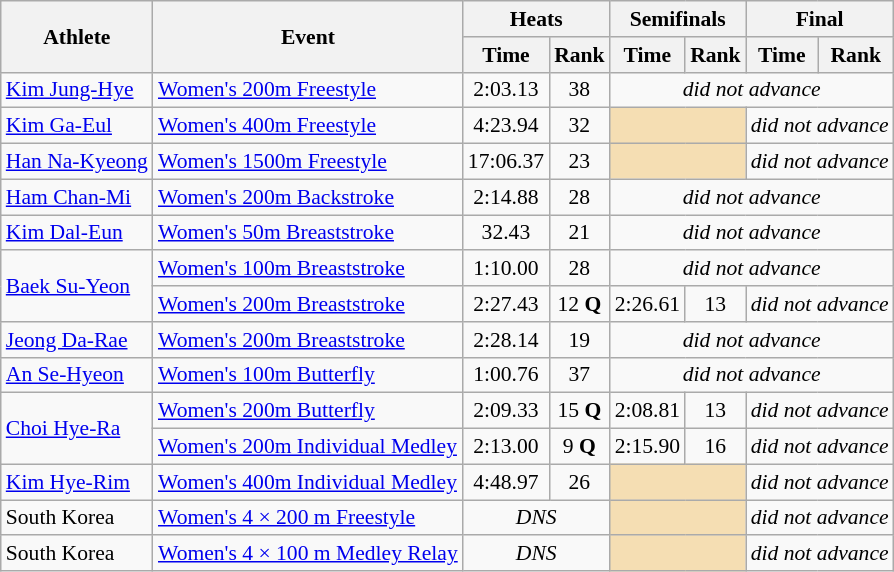<table class=wikitable style="font-size:90%">
<tr>
<th rowspan="2">Athlete</th>
<th rowspan="2">Event</th>
<th colspan="2">Heats</th>
<th colspan="2">Semifinals</th>
<th colspan="2">Final</th>
</tr>
<tr>
<th>Time</th>
<th>Rank</th>
<th>Time</th>
<th>Rank</th>
<th>Time</th>
<th>Rank</th>
</tr>
<tr>
<td rowspan="1"><a href='#'>Kim Jung-Hye</a></td>
<td><a href='#'>Women's 200m Freestyle</a></td>
<td align=center>2:03.13</td>
<td align=center>38</td>
<td align=center colspan=4><em>did not advance</em></td>
</tr>
<tr>
<td rowspan="1"><a href='#'>Kim Ga-Eul</a></td>
<td><a href='#'>Women's 400m Freestyle</a></td>
<td align=center>4:23.94</td>
<td align=center>32</td>
<td colspan= 2 bgcolor="wheat"></td>
<td align=center colspan=2><em>did not advance</em></td>
</tr>
<tr>
<td rowspan="1"><a href='#'>Han Na-Kyeong</a></td>
<td><a href='#'>Women's 1500m Freestyle</a></td>
<td align=center>17:06.37</td>
<td align=center>23</td>
<td colspan= 2 bgcolor="wheat"></td>
<td align=center colspan=2><em>did not advance</em></td>
</tr>
<tr>
<td rowspan="1"><a href='#'>Ham Chan-Mi</a></td>
<td><a href='#'>Women's 200m Backstroke</a></td>
<td align=center>2:14.88</td>
<td align=center>28</td>
<td align=center colspan=4><em>did not advance</em></td>
</tr>
<tr>
<td rowspan="1"><a href='#'>Kim Dal-Eun</a></td>
<td><a href='#'>Women's 50m Breaststroke</a></td>
<td align=center>32.43</td>
<td align=center>21</td>
<td align=center colspan=4><em>did not advance</em></td>
</tr>
<tr>
<td rowspan="2"><a href='#'>Baek Su-Yeon</a></td>
<td><a href='#'>Women's 100m Breaststroke</a></td>
<td align=center>1:10.00</td>
<td align=center>28</td>
<td align=center colspan=4><em>did not advance</em></td>
</tr>
<tr>
<td><a href='#'>Women's 200m Breaststroke</a></td>
<td align=center>2:27.43</td>
<td align=center>12 <strong>Q</strong></td>
<td align=center>2:26.61</td>
<td align=center>13</td>
<td align=center colspan=2><em>did not advance</em></td>
</tr>
<tr>
<td rowspan="1"><a href='#'>Jeong Da-Rae</a></td>
<td><a href='#'>Women's 200m Breaststroke</a></td>
<td align=center>2:28.14</td>
<td align=center>19</td>
<td align=center colspan=4><em>did not advance</em></td>
</tr>
<tr>
<td rowspan="1"><a href='#'>An Se-Hyeon</a></td>
<td><a href='#'>Women's 100m Butterfly</a></td>
<td align=center>1:00.76</td>
<td align=center>37</td>
<td align=center colspan=4><em>did not advance</em></td>
</tr>
<tr>
<td rowspan="2"><a href='#'>Choi Hye-Ra</a></td>
<td><a href='#'>Women's 200m Butterfly</a></td>
<td align=center>2:09.33</td>
<td align=center>15 <strong>Q</strong></td>
<td align=center>2:08.81</td>
<td align=center>13</td>
<td align=center colspan=2><em>did not advance</em></td>
</tr>
<tr>
<td><a href='#'>Women's 200m Individual Medley</a></td>
<td align=center>2:13.00</td>
<td align=center>9 <strong>Q</strong></td>
<td align=center>2:15.90</td>
<td align=center>16</td>
<td align=center colspan=2><em>did not advance</em></td>
</tr>
<tr>
<td rowspan="1"><a href='#'>Kim Hye-Rim</a></td>
<td><a href='#'>Women's 400m Individual Medley</a></td>
<td align=center>4:48.97</td>
<td align=center>26</td>
<td colspan= 2 bgcolor="wheat"></td>
<td align=center colspan=2><em>did not advance</em></td>
</tr>
<tr>
<td rowspan="1">South Korea</td>
<td><a href='#'>Women's 4 × 200 m Freestyle</a></td>
<td align=center colspan=2><em>DNS</em></td>
<td colspan= 2 bgcolor="wheat"></td>
<td align=center colspan=2><em>did not advance</em></td>
</tr>
<tr>
<td rowspan="1">South Korea</td>
<td><a href='#'>Women's 4 × 100 m Medley Relay</a></td>
<td align=center colspan=2><em>DNS</em></td>
<td colspan= 2 bgcolor="wheat"></td>
<td align=center colspan=2><em>did not advance</em></td>
</tr>
</table>
